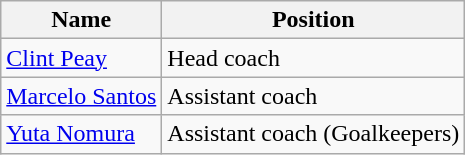<table class="wikitable">
<tr>
<th>Name</th>
<th>Position</th>
</tr>
<tr>
<td> <a href='#'>Clint Peay</a></td>
<td>Head coach</td>
</tr>
<tr>
<td> <a href='#'>Marcelo Santos</a></td>
<td>Assistant coach</td>
</tr>
<tr>
<td> <a href='#'>Yuta Nomura</a></td>
<td>Assistant coach (Goalkeepers)</td>
</tr>
</table>
